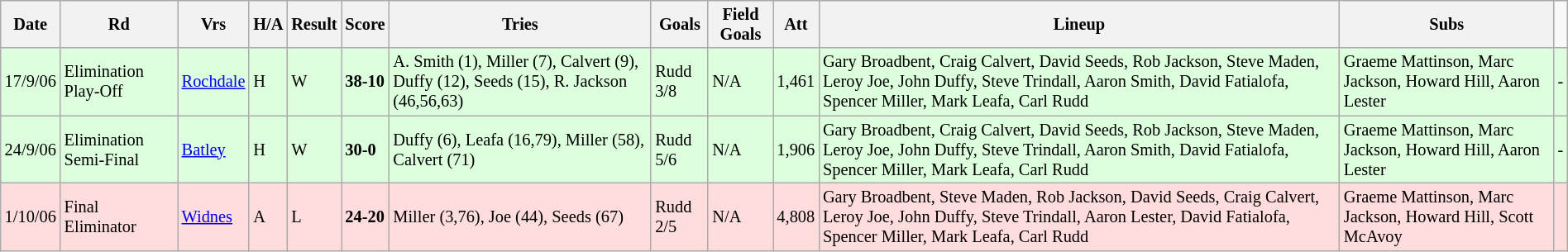<table class="wikitable" style="font-size:85%;" width="100%">
<tr>
<th>Date</th>
<th>Rd</th>
<th>Vrs</th>
<th>H/A</th>
<th>Result</th>
<th>Score</th>
<th>Tries</th>
<th>Goals</th>
<th>Field Goals</th>
<th>Att</th>
<th>Lineup</th>
<th>Subs</th>
</tr>
<tr style="background:#ddffdd;" width=20 | >
<td>17/9/06</td>
<td>Elimination Play-Off</td>
<td><a href='#'>Rochdale</a></td>
<td>H</td>
<td>W</td>
<td><strong>38-10</strong></td>
<td>A. Smith (1), Miller (7), Calvert (9), Duffy (12), Seeds (15), R. Jackson (46,56,63)</td>
<td>Rudd 3/8</td>
<td>N/A</td>
<td>1,461</td>
<td>Gary Broadbent, Craig Calvert, David Seeds, Rob Jackson, Steve Maden, Leroy Joe, John Duffy, Steve Trindall, Aaron Smith, David Fatialofa, Spencer Miller, Mark Leafa, Carl Rudd</td>
<td>Graeme Mattinson, Marc Jackson, Howard Hill, Aaron Lester</td>
<td>-</td>
</tr>
<tr style="background:#ddffdd;" width=20 | >
<td>24/9/06</td>
<td>Elimination Semi-Final</td>
<td><a href='#'>Batley</a></td>
<td>H</td>
<td>W</td>
<td><strong>30-0</strong></td>
<td>Duffy (6), Leafa (16,79), Miller (58), Calvert (71)</td>
<td>Rudd 5/6</td>
<td>N/A</td>
<td>1,906</td>
<td>Gary Broadbent, Craig Calvert, David Seeds, Rob Jackson, Steve Maden, Leroy Joe, John Duffy, Steve Trindall, Aaron Smith, David Fatialofa, Spencer Miller, Mark Leafa, Carl Rudd</td>
<td>Graeme Mattinson, Marc Jackson, Howard Hill, Aaron Lester</td>
<td>-</td>
</tr>
<tr style="background:#ffdddd;" width=20 | >
<td>1/10/06</td>
<td>Final Eliminator</td>
<td><a href='#'>Widnes</a></td>
<td>A</td>
<td>L</td>
<td><strong>24-20</strong></td>
<td>Miller (3,76), Joe (44), Seeds (67)</td>
<td>Rudd 2/5</td>
<td>N/A</td>
<td>4,808</td>
<td>Gary Broadbent, Steve Maden, Rob Jackson, David Seeds, Craig Calvert, Leroy Joe, John Duffy, Steve Trindall, Aaron Lester, David Fatialofa, Spencer Miller, Mark Leafa, Carl Rudd</td>
<td>Graeme Mattinson, Marc Jackson, Howard Hill, Scott McAvoy</td>
<td></td>
</tr>
</table>
